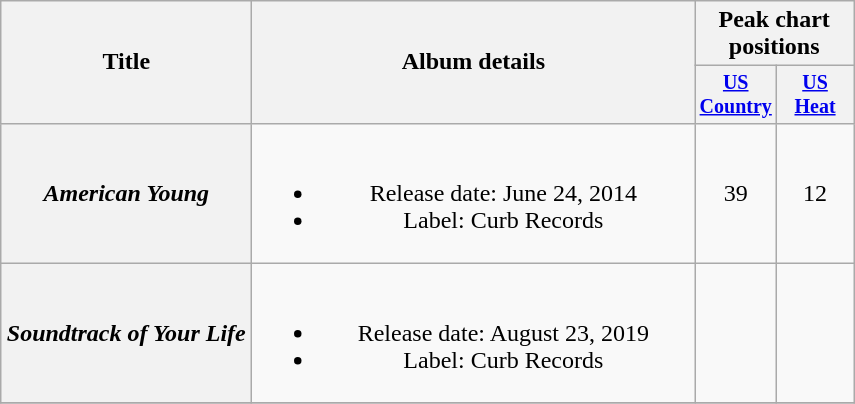<table class="wikitable plainrowheaders" style="text-align:center;">
<tr>
<th rowspan="2" style="width:10em;">Title</th>
<th rowspan="2" style="width:18em;">Album details</th>
<th colspan="2">Peak chart<br>positions</th>
</tr>
<tr style="font-size:smaller;">
<th width="45"><a href='#'>US Country</a></th>
<th width="45"><a href='#'>US<br>Heat</a></th>
</tr>
<tr>
<th scope="row"><em>American Young</em></th>
<td><br><ul><li>Release date: June 24, 2014</li><li>Label: Curb Records</li></ul></td>
<td>39</td>
<td>12</td>
</tr>
<tr>
<th scope="row"><em>Soundtrack of Your Life</em></th>
<td><br><ul><li>Release date: August 23, 2019</li><li>Label: Curb Records</li></ul></td>
<td></td>
<td></td>
</tr>
<tr>
</tr>
</table>
